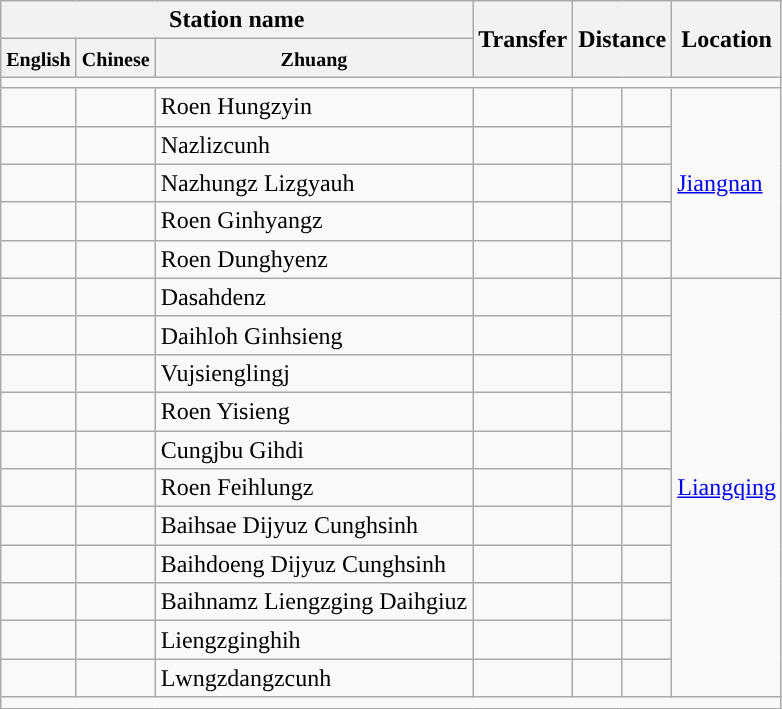<table class="wikitable">
<tr>
<th colspan=3>Station name</th>
<th rowspan=2>Transfer</th>
<th colspan="2" rowspan="2">Distance<br></th>
<th rowspan=2>Location</th>
</tr>
<tr>
<th><small>English</small></th>
<th><small>Chinese</small></th>
<th><small>Zhuang</small></th>
</tr>
<tr style="background:#">
<td colspan = "7"></td>
</tr>
<tr>
<td></td>
<td></td>
<td>Roen Hungzyin</td>
<td></td>
<td></td>
<td></td>
<td rowspan="5"><a href='#'>Jiangnan</a></td>
</tr>
<tr>
<td></td>
<td></td>
<td>Nazlizcunh</td>
<td></td>
<td></td>
<td></td>
</tr>
<tr>
<td></td>
<td></td>
<td>Nazhungz Lizgyauh</td>
<td></td>
<td></td>
<td></td>
</tr>
<tr>
<td></td>
<td></td>
<td>Roen Ginhyangz</td>
<td></td>
<td></td>
<td></td>
</tr>
<tr>
<td></td>
<td></td>
<td>Roen Dunghyenz</td>
<td></td>
<td></td>
<td></td>
</tr>
<tr>
<td></td>
<td></td>
<td>Dasahdenz</td>
<td></td>
<td></td>
<td></td>
<td rowspan="11"><a href='#'>Liangqing</a></td>
</tr>
<tr>
<td></td>
<td></td>
<td>Daihloh Ginhsieng</td>
<td></td>
<td></td>
<td></td>
</tr>
<tr>
<td></td>
<td></td>
<td>Vujsienglingj</td>
<td></td>
<td></td>
<td></td>
</tr>
<tr>
<td></td>
<td></td>
<td>Roen Yisieng</td>
<td></td>
<td></td>
<td></td>
</tr>
<tr>
<td></td>
<td></td>
<td>Cungjbu Gihdi</td>
<td></td>
<td></td>
<td></td>
</tr>
<tr>
<td></td>
<td></td>
<td>Roen Feihlungz</td>
<td></td>
<td></td>
<td></td>
</tr>
<tr>
<td></td>
<td></td>
<td>Baihsae Dijyuz Cunghsinh</td>
<td></td>
<td></td>
<td></td>
</tr>
<tr>
<td></td>
<td></td>
<td>Baihdoeng Dijyuz Cunghsinh</td>
<td></td>
<td></td>
<td></td>
</tr>
<tr>
<td></td>
<td></td>
<td>Baihnamz Liengzging Daihgiuz</td>
<td></td>
<td></td>
<td></td>
</tr>
<tr>
<td></td>
<td></td>
<td>Liengzginghih</td>
<td></td>
<td></td>
<td></td>
</tr>
<tr>
<td></td>
<td></td>
<td>Lwngzdangzcunh</td>
<td></td>
<td></td>
<td></td>
</tr>
<tr style="background:#">
<td colspan = "7"></td>
</tr>
</table>
